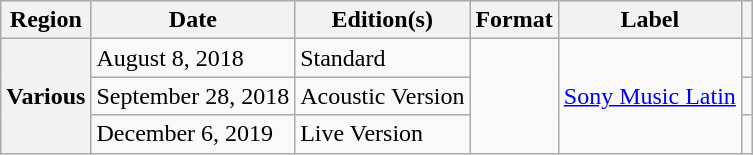<table class="wikitable plainrowheaders">
<tr>
<th scope="col">Region</th>
<th scope="col">Date</th>
<th scope="col">Edition(s)</th>
<th scope="col">Format</th>
<th scope="col">Label</th>
<th scope="col"></th>
</tr>
<tr>
<th rowspan="3" scope="row">Various</th>
<td>August 8, 2018</td>
<td>Standard</td>
<td rowspan="3"></td>
<td rowspan="3"><a href='#'>Sony Music Latin</a></td>
<td></td>
</tr>
<tr>
<td>September 28, 2018</td>
<td>Acoustic Version</td>
<td></td>
</tr>
<tr>
<td>December 6, 2019</td>
<td>Live Version</td>
<td></td>
</tr>
</table>
